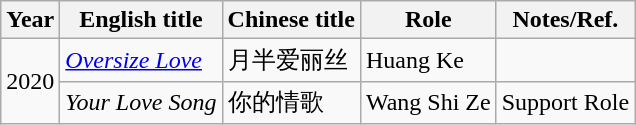<table class="wikitable">
<tr>
<th width=10>Year</th>
<th>English title</th>
<th>Chinese title</th>
<th>Role</th>
<th>Notes/Ref.</th>
</tr>
<tr>
<td rowspan="2">2020</td>
<td><em><a href='#'>Oversize Love</a></em></td>
<td>月半爱丽丝</td>
<td>Huang Ke</td>
<td></td>
</tr>
<tr>
<td><em>Your Love Song</em></td>
<td>你的情歌</td>
<td>Wang Shi Ze</td>
<td>Support Role</td>
</tr>
</table>
